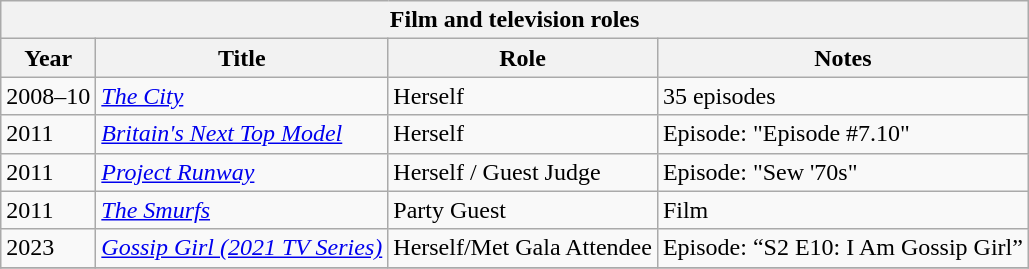<table class="wikitable">
<tr>
<th colspan="4">Film and television roles</th>
</tr>
<tr>
<th>Year</th>
<th>Title</th>
<th>Role</th>
<th>Notes</th>
</tr>
<tr>
<td>2008–10</td>
<td><em><a href='#'>The City</a></em></td>
<td>Herself</td>
<td>35 episodes</td>
</tr>
<tr>
<td>2011</td>
<td><em><a href='#'>Britain's Next Top Model</a></em></td>
<td>Herself</td>
<td>Episode: "Episode #7.10"</td>
</tr>
<tr>
<td>2011</td>
<td><em><a href='#'>Project Runway</a></em></td>
<td>Herself / Guest Judge</td>
<td>Episode: "Sew '70s"</td>
</tr>
<tr>
<td>2011</td>
<td><em><a href='#'>The Smurfs</a></em></td>
<td>Party Guest</td>
<td>Film</td>
</tr>
<tr>
<td>2023</td>
<td><em><a href='#'>Gossip Girl (2021 TV Series)</a></em></td>
<td>Herself/Met Gala Attendee</td>
<td>Episode: “S2 E10: I Am Gossip Girl”</td>
</tr>
<tr>
</tr>
</table>
